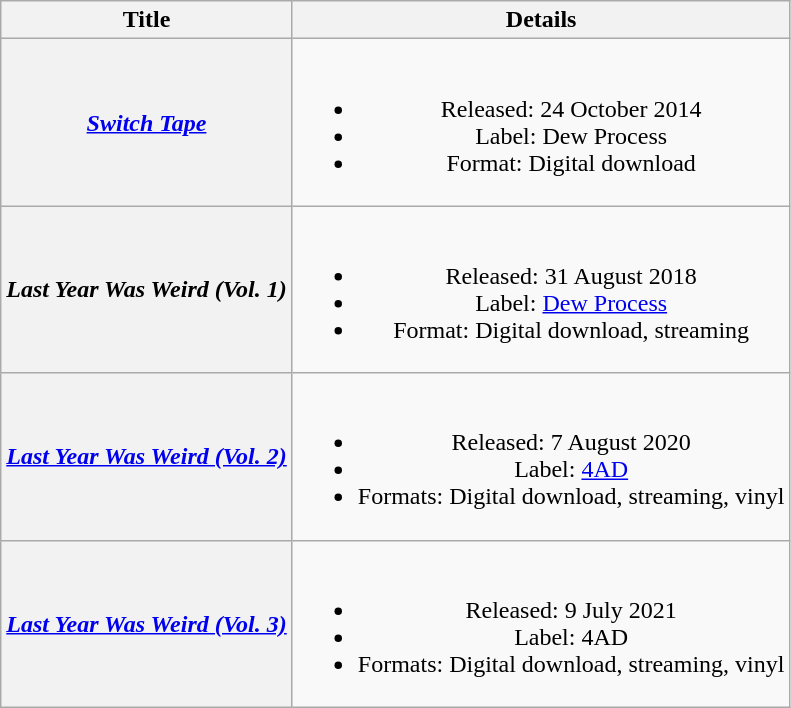<table class="wikitable plainrowheaders" style="text-align:center;">
<tr>
<th>Title</th>
<th>Details</th>
</tr>
<tr>
<th scope="row"><em><a href='#'>Switch Tape</a></em></th>
<td><br><ul><li>Released: 24 October 2014</li><li>Label: Dew Process</li><li>Format: Digital download</li></ul></td>
</tr>
<tr>
<th scope="row"><em>Last Year Was Weird (Vol. 1)</em></th>
<td><br><ul><li>Released: 31 August 2018</li><li>Label: <a href='#'>Dew Process</a></li><li>Format: Digital download, streaming</li></ul></td>
</tr>
<tr>
<th scope="row"><em><a href='#'>Last Year Was Weird (Vol. 2)</a></em></th>
<td><br><ul><li>Released: 7 August 2020</li><li>Label: <a href='#'>4AD</a></li><li>Formats: Digital download, streaming, vinyl</li></ul></td>
</tr>
<tr>
<th scope="row"><em><a href='#'>Last Year Was Weird (Vol. 3)</a></em></th>
<td><br><ul><li>Released: 9 July 2021</li><li>Label: 4AD</li><li>Formats: Digital download, streaming, vinyl</li></ul></td>
</tr>
</table>
